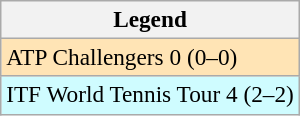<table class=wikitable style=font-size:97%>
<tr>
<th>Legend</th>
</tr>
<tr style="background:moccasin;">
<td>ATP Challengers 0 (0–0)</td>
</tr>
<tr style="background:#cffcff;">
<td>ITF World Tennis Tour 4 (2–2)</td>
</tr>
</table>
